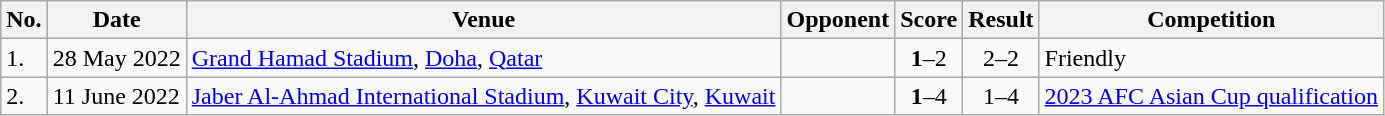<table class="wikitable">
<tr>
<th>No.</th>
<th>Date</th>
<th>Venue</th>
<th>Opponent</th>
<th>Score</th>
<th>Result</th>
<th>Competition</th>
</tr>
<tr>
<td>1.</td>
<td>28 May 2022</td>
<td><a href='#'>Grand Hamad Stadium</a>, <a href='#'>Doha</a>, <a href='#'>Qatar</a></td>
<td></td>
<td align=center><strong>1</strong>–2</td>
<td align=center>2–2</td>
<td>Friendly</td>
</tr>
<tr>
<td>2.</td>
<td>11 June 2022</td>
<td><a href='#'>Jaber Al-Ahmad International Stadium</a>, <a href='#'>Kuwait City</a>, <a href='#'>Kuwait</a></td>
<td></td>
<td align=center><strong>1</strong>–4</td>
<td align=center>1–4</td>
<td><a href='#'>2023 AFC Asian Cup qualification</a></td>
</tr>
</table>
